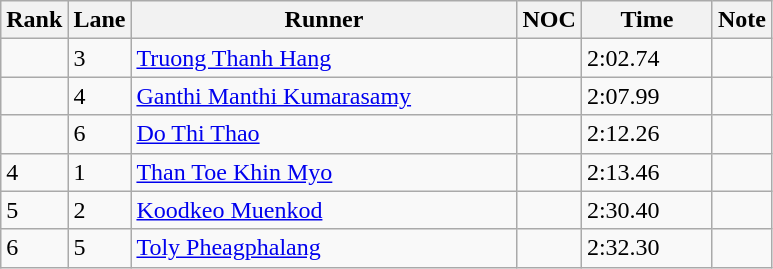<table class="wikitable sortable" style="text-align:Left">
<tr>
<th width=10>Rank</th>
<th width=10>Lane</th>
<th width=250>Runner</th>
<th width=10>NOC</th>
<th width=80>Time</th>
<th width=10>Note</th>
</tr>
<tr>
<td></td>
<td>3</td>
<td><a href='#'>Truong Thanh Hang</a></td>
<td></td>
<td>2:02.74</td>
<td></td>
</tr>
<tr>
<td></td>
<td>4</td>
<td><a href='#'>Ganthi Manthi Kumarasamy</a></td>
<td></td>
<td>2:07.99</td>
<td></td>
</tr>
<tr>
<td></td>
<td>6</td>
<td><a href='#'>Do Thi Thao</a></td>
<td></td>
<td>2:12.26</td>
<td></td>
</tr>
<tr>
<td>4</td>
<td>1</td>
<td><a href='#'>Than Toe Khin Myo</a></td>
<td></td>
<td>2:13.46</td>
<td></td>
</tr>
<tr>
<td>5</td>
<td>2</td>
<td><a href='#'>Koodkeo Muenkod</a></td>
<td></td>
<td>2:30.40</td>
<td></td>
</tr>
<tr>
<td>6</td>
<td>5</td>
<td><a href='#'>Toly Pheagphalang</a></td>
<td></td>
<td>2:32.30</td>
<td></td>
</tr>
</table>
